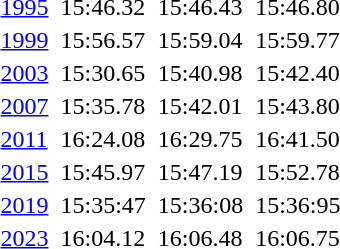<table>
<tr valign="top">
<td><a href='#'>1995</a><br></td>
<td></td>
<td>15:46.32</td>
<td></td>
<td>15:46.43</td>
<td></td>
<td>15:46.80</td>
</tr>
<tr valign="top">
<td><a href='#'>1999</a><br></td>
<td></td>
<td>15:56.57</td>
<td></td>
<td>15:59.04</td>
<td></td>
<td>15:59.77</td>
</tr>
<tr valign="top">
<td><a href='#'>2003</a><br></td>
<td></td>
<td>15:30.65</td>
<td></td>
<td>15:40.98</td>
<td></td>
<td>15:42.40</td>
</tr>
<tr valign="top">
<td><a href='#'>2007</a><br></td>
<td></td>
<td>15:35.78</td>
<td></td>
<td>15:42.01</td>
<td></td>
<td>15:43.80</td>
</tr>
<tr valign="top">
<td><a href='#'>2011</a><br></td>
<td></td>
<td>16:24.08</td>
<td></td>
<td>16:29.75</td>
<td></td>
<td>16:41.50</td>
</tr>
<tr valign="top">
<td><a href='#'>2015</a><br></td>
<td></td>
<td>15:45.97</td>
<td></td>
<td>15:47.19</td>
<td></td>
<td>15:52.78</td>
</tr>
<tr valign="top">
<td><a href='#'>2019</a><br></td>
<td></td>
<td>15:35:47</td>
<td></td>
<td>15:36:08</td>
<td></td>
<td>15:36:95</td>
</tr>
<tr valign="top">
<td><a href='#'>2023</a><br></td>
<td></td>
<td>16:04.12</td>
<td></td>
<td>16:06.48</td>
<td></td>
<td>16:06.75</td>
</tr>
</table>
